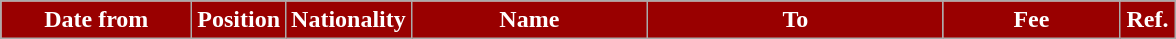<table class="wikitable plainrowheaders sortable">
<tr>
<th style="background:#990000; color:white; width:120px;">Date from</th>
<th style="background:#990000; color:white; width:50px;">Position</th>
<th style="background:#990000; color:white; width:50px;">Nationality</th>
<th style="background:#990000; color:white; width:150px;">Name</th>
<th style="background:#990000; color:white; width:190px;">To</th>
<th style="background:#990000; color:white; width:110px;">Fee</th>
<th style="background:#990000; color:white; width:30px;">Ref.</th>
</tr>
</table>
